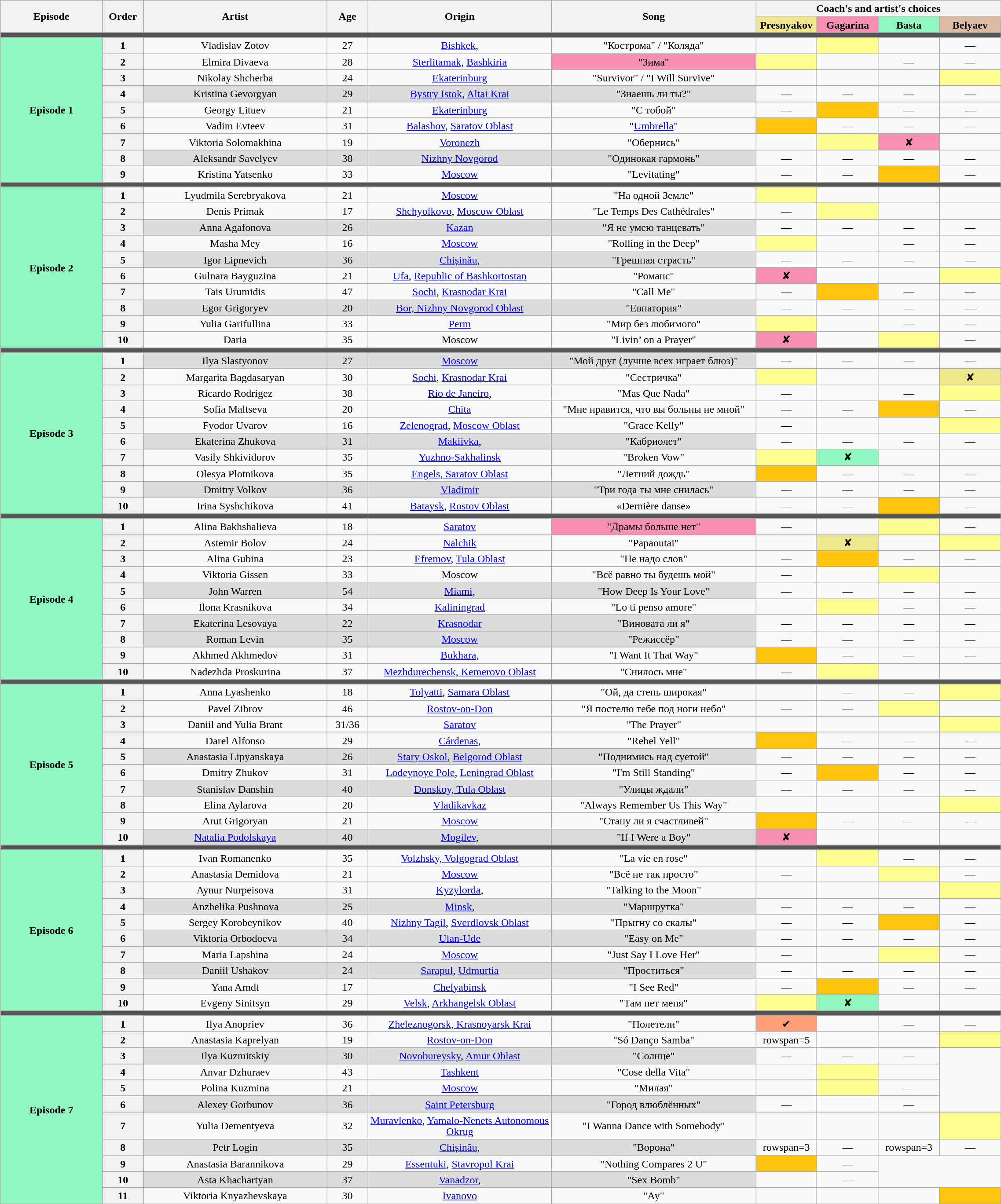<table class="wikitable" style="text-align:center; line-height:17px; width:120%;">
<tr>
<th scope="col" rowspan=2 style="width:10%;">Episode</th>
<th scope="col" rowspan=2 style="width:04%;">Order</th>
<th scope="col" rowspan=2 style="width:18%;">Artist</th>
<th scope="col" rowspan=2 style="width:04%;">Age</th>
<th scope="col" rowspan=2 style="width:18%;">Origin</th>
<th scope="col" rowspan=2 style="width:20%;">Song</th>
<th scope="col" colspan=4 style="width:24%;">Coach's and artist's choices</th>
</tr>
<tr>
<th style="background:khaki; width:6%">Presnyakov</th>
<th style="background:#f78fb2; width:6%">Gagarina</th>
<th style="background:#8ff7c0; width:6%">Basta</th>
<th style="background:#dbbba4; width:6%">Belyaev</th>
</tr>
<tr>
<td colspan="10" style="background:#555"></td>
</tr>
<tr>
<td rowspan="9" style="background:#8ff7c0;"><strong>Episode 1</strong> <br></td>
<th>1</th>
<td>Vladislav Zotov</td>
<td>27</td>
<td><a href='#'>Bishkek</a>, </td>
<td>"Кострома" / "Коляда"</td>
<td><strong></strong></td>
<td style="background:#fdfc8f;"><strong></strong></td>
<td><strong></strong></td>
<td>—</td>
</tr>
<tr>
<th>2</th>
<td>Elmira Divaeva</td>
<td>28</td>
<td><a href='#'>Sterlitamak</a>, <a href='#'>Bashkiria</a></td>
<td style="background:#f78fb2;">"Зима"</td>
<td style="background:#fdfc8f;"><strong></strong></td>
<td><strong></strong></td>
<td>—</td>
<td>—</td>
</tr>
<tr>
<th>3</th>
<td>Nikolay Shcherba</td>
<td>24</td>
<td><a href='#'>Ekaterinburg</a></td>
<td>"Survivor" / "I Will Survive"</td>
<td><strong></strong></td>
<td><strong></strong></td>
<td><strong></strong></td>
<td style="background:#fdfc8f;"><strong></strong></td>
</tr>
<tr>
<th>4</th>
<td style="background:#dcdcdc;">Kristina Gevorgyan</td>
<td style="background:#dcdcdc;">29</td>
<td style="background:#dcdcdc;"><a href='#'>Bystry Istok</a>, <a href='#'>Altai Krai</a></td>
<td style="background:#dcdcdc;">"Знаешь ли ты?"</td>
<td>—</td>
<td>—</td>
<td>—</td>
<td>—</td>
</tr>
<tr>
<th>5</th>
<td>Georgy Lituev</td>
<td>21</td>
<td><a href='#'>Ekaterinburg</a></td>
<td>"С тобой"</td>
<td>—</td>
<td style="background:#ffc40c;"><strong></strong></td>
<td>—</td>
<td>—</td>
</tr>
<tr>
<th>6</th>
<td>Vadim Evteev</td>
<td>31</td>
<td><a href='#'>Balashov</a>, <a href='#'>Saratov Oblast</a></td>
<td>"<a href='#'>Umbrella</a>"</td>
<td style="background:#ffc40c;"><strong></strong></td>
<td>—</td>
<td>—</td>
<td>—</td>
</tr>
<tr>
<th>7</th>
<td>Viktoria Solomakhina</td>
<td>19</td>
<td><a href='#'>Voronezh</a></td>
<td>"Обернись"</td>
<td><strong></strong></td>
<td style="background:#fdfc8f;"><strong></strong></td>
<td bgcolor="#f78fb2">✘</td>
<td><strong></strong></td>
</tr>
<tr>
<th>8</th>
<td style="background:#dcdcdc;">Aleksandr Savelyev</td>
<td style="background:#dcdcdc;">38</td>
<td style="background:#dcdcdc;"><a href='#'>Nizhny Novgorod</a></td>
<td style="background:#dcdcdc;">"Одинокая гармонь"</td>
<td>—</td>
<td>—</td>
<td>—</td>
<td>—</td>
</tr>
<tr>
<th>9</th>
<td>Kristina Yatsenko</td>
<td>33</td>
<td><a href='#'>Moscow</a></td>
<td>"Levitating"</td>
<td>—</td>
<td>—</td>
<td style="background:#ffc40c;"><strong></strong></td>
<td>—</td>
</tr>
<tr>
<td colspan="10" style="background:#555"></td>
</tr>
<tr>
<td rowspan=10 style="background:#8ff7c0;"><strong>Episode 2</strong> <br></td>
<th>1</th>
<td>Lyudmila Serebryakova</td>
<td>21</td>
<td><a href='#'>Moscow</a></td>
<td>"На одной Земле"</td>
<td style="background:#fdfc8f;"><strong></strong></td>
<td><strong></strong></td>
<td><strong></strong></td>
<td><strong></strong></td>
</tr>
<tr>
<th>2</th>
<td>Denis Primak</td>
<td>17</td>
<td><a href='#'>Shchyolkovo</a>, <a href='#'>Moscow Oblast</a></td>
<td>"Le Temps Des Cathédrales"</td>
<td>—</td>
<td style="background:#fdfc8f;"><strong></strong></td>
<td><strong></strong></td>
<td><strong></strong></td>
</tr>
<tr>
<th>3</th>
<td style="background:#dcdcdc;">Anna Agafonova</td>
<td style="background:#dcdcdc;">26</td>
<td style="background:#dcdcdc;"><a href='#'>Kazan</a></td>
<td style="background:#dcdcdc;">"Я не умею танцевать"</td>
<td>—</td>
<td>—</td>
<td>—</td>
<td>—</td>
</tr>
<tr>
<th>4</th>
<td>Masha Mey</td>
<td>16</td>
<td><a href='#'>Moscow</a></td>
<td>"Rolling in the Deep"</td>
<td style="background:#fdfc8f;"><strong></strong></td>
<td><strong></strong></td>
<td>—</td>
<td>—</td>
</tr>
<tr>
<th>5</th>
<td style="background:#dcdcdc;">Igor Lipnevich</td>
<td style="background:#dcdcdc;">36</td>
<td style="background:#dcdcdc;"><a href='#'>Chișinău</a>, </td>
<td style="background:#dcdcdc;">"Грешная страсть"</td>
<td>—</td>
<td>—</td>
<td>—</td>
<td>—</td>
</tr>
<tr>
<th>6</th>
<td>Gulnara Bayguzina</td>
<td>21</td>
<td><a href='#'>Ufa</a>, <a href='#'>Republic of Bashkortostan</a></td>
<td>"Романс"</td>
<td bgcolor="#f78fb2">✘</td>
<td><strong></strong></td>
<td><strong></strong></td>
<td style="background:#fdfc8f;"><strong></strong></td>
</tr>
<tr>
<th>7</th>
<td>Tais Urumidis</td>
<td>47</td>
<td><a href='#'>Sochi</a>, <a href='#'>Krasnodar Krai</a></td>
<td>"Call Me"</td>
<td>—</td>
<td style="background:#ffc40c;"><strong></strong></td>
<td>—</td>
<td>—</td>
</tr>
<tr>
<th>8</th>
<td style="background:#dcdcdc;">Egor Grigoryev</td>
<td style="background:#dcdcdc;">20</td>
<td style="background:#dcdcdc;"><a href='#'>Bor, Nizhny Novgorod Oblast</a></td>
<td style="background:#dcdcdc;">"Евпатория"</td>
<td>—</td>
<td>—</td>
<td>—</td>
<td>—</td>
</tr>
<tr>
<th>9</th>
<td>Yulia Garifullina</td>
<td>33</td>
<td><a href='#'>Perm</a></td>
<td>"Мир без любимого"</td>
<td style="background:#fdfc8f;"><strong></strong></td>
<td><strong></strong></td>
<td>—</td>
<td>—</td>
</tr>
<tr>
<th>10</th>
<td>Daria</td>
<td>35</td>
<td>Moscow</td>
<td>"Livin’ on a Prayer"</td>
<td bgcolor="#f78fb2">✘</td>
<td><strong></strong></td>
<td style="background:#fdfc8f;"><strong></strong></td>
<td>—</td>
</tr>
<tr>
<td colspan="10" style="background:#555"></td>
</tr>
<tr>
<td rowspan=10 style="background:#8ff7c0;"><strong>Episode 3</strong> <br></td>
<th>1</th>
<td style="background:#dcdcdc;">Ilya Slastyonov</td>
<td style="background:#dcdcdc;">27</td>
<td style="background:#dcdcdc;"><a href='#'>Moscow</a></td>
<td style="background:#dcdcdc;">"Мой друг (лучше всех играет блюз)"</td>
<td>—</td>
<td>—</td>
<td>—</td>
<td>—</td>
</tr>
<tr>
<th>2</th>
<td>Margarita Bagdasaryan</td>
<td>30</td>
<td><a href='#'>Sochi</a>, <a href='#'>Krasnodar Krai</a></td>
<td>"Сестричка"</td>
<td style="background:#fdfc8f;"><strong></strong></td>
<td><strong></strong></td>
<td><strong></strong></td>
<td bgcolor="khaki">✘</td>
</tr>
<tr>
<th>3</th>
<td>Ricardo Rodrigez</td>
<td>38</td>
<td><a href='#'>Rio de Janeiro</a>, </td>
<td>"Mas Que Nada"</td>
<td>—</td>
<td><strong></strong></td>
<td>—</td>
<td style="background:#fdfc8f;"><strong></strong></td>
</tr>
<tr>
<th>4</th>
<td>Sofia Maltseva</td>
<td>20</td>
<td><a href='#'>Chita</a></td>
<td>"Мне нравится, что вы больны не мной"</td>
<td>—</td>
<td>—</td>
<td style="background:#ffc40c;"><strong></strong></td>
<td>—</td>
</tr>
<tr>
<th>5</th>
<td>Fyodor Uvarov</td>
<td>16</td>
<td><a href='#'>Zelenograd</a>, <a href='#'>Moscow Oblast</a></td>
<td>"Grace Kelly"</td>
<td>—</td>
<td><strong></strong></td>
<td><strong></strong></td>
<td style="background:#fdfc8f;"><strong></strong></td>
</tr>
<tr>
<th>6</th>
<td style="background:#dcdcdc;">Ekaterina Zhukova</td>
<td style="background:#dcdcdc;">31</td>
<td style="background:#dcdcdc;"><a href='#'>Makiivka</a>, </td>
<td style="background:#dcdcdc;">"Кабриолет"</td>
<td>—</td>
<td>—</td>
<td>—</td>
<td>—</td>
</tr>
<tr>
<th>7</th>
<td>Vasily Shkividorov</td>
<td>35</td>
<td><a href='#'>Yuzhno-Sakhalinsk</a></td>
<td>"Broken Vow"</td>
<td style="background:#fdfc8f;"><strong></strong></td>
<td bgcolor="#8ff7c0">✘</td>
<td><strong></strong></td>
<td><strong></strong></td>
</tr>
<tr>
<th>8</th>
<td>Olesya Plotnikova</td>
<td>35</td>
<td><a href='#'>Engels, Saratov Oblast</a></td>
<td>"Летний дождь"</td>
<td style="background:#ffc40c;"><strong></strong></td>
<td>—</td>
<td>—</td>
<td>—</td>
</tr>
<tr>
<th>9</th>
<td style="background:#dcdcdc;">Dmitry Volkov</td>
<td style="background:#dcdcdc;">36</td>
<td style="background:#dcdcdc;"><a href='#'>Vladimir</a></td>
<td style="background:#dcdcdc;">"Три года ты мне снилась"</td>
<td>—</td>
<td>—</td>
<td>—</td>
<td>—</td>
</tr>
<tr>
<th>10</th>
<td>Irina Syshchikova</td>
<td>41</td>
<td><a href='#'>Bataysk</a>, <a href='#'>Rostov Oblast</a></td>
<td>«Dernière danse»</td>
<td>—</td>
<td>—</td>
<td style="background:#ffc40c;"><strong></strong></td>
<td>—</td>
</tr>
<tr>
<td colspan="10" style="background:#555"></td>
</tr>
<tr>
<td rowspan=10 style="background:#8ff7c0;"><strong>Episode 4</strong> <br></td>
<th>1</th>
<td>Alina Bakhshalieva</td>
<td>18</td>
<td><a href='#'>Saratov</a></td>
<td style="background:#f78fb2;">"Драмы больше нет"</td>
<td>—</td>
<td><strong></strong></td>
<td style="background:#fdfc8f;"><strong></strong></td>
<td>—</td>
</tr>
<tr>
<th>2</th>
<td>Astemir Bolov</td>
<td>24</td>
<td><a href='#'>Nalchik</a></td>
<td>"Papaoutai"</td>
<td><strong></strong></td>
<td bgcolor="khaki">✘</td>
<td><strong></strong></td>
<td style="background:#fdfc8f;"><strong></strong></td>
</tr>
<tr>
<th>3</th>
<td>Alina Gubina</td>
<td>23</td>
<td><a href='#'>Efremov</a>, <a href='#'>Tula Oblast</a></td>
<td>"Не надо слов"</td>
<td>—</td>
<td style="background:#ffc40c;"><strong></strong></td>
<td>—</td>
<td>—</td>
</tr>
<tr>
<th>4</th>
<td>Viktoria Gissen</td>
<td>33</td>
<td>Moscow</td>
<td>"Всё равно ты будешь мой"</td>
<td>—</td>
<td><strong></strong></td>
<td style="background:#fdfc8f;"><strong></strong></td>
<td><strong></strong></td>
</tr>
<tr>
<th>5</th>
<td style="background:#dcdcdc;">John Warren</td>
<td style="background:#dcdcdc;">54</td>
<td style="background:#dcdcdc;"><a href='#'>Miami</a>, </td>
<td style="background:#dcdcdc;">"How Deep Is Your Love"</td>
<td>—</td>
<td>—</td>
<td>—</td>
<td>—</td>
</tr>
<tr>
<th>6</th>
<td>Ilona Krasnikova</td>
<td>34</td>
<td><a href='#'>Kaliningrad</a></td>
<td>"Lo ti penso amore"</td>
<td><strong></strong></td>
<td style="background:#fdfc8f;"><strong></strong></td>
<td>—</td>
<td>—</td>
</tr>
<tr>
<th>7</th>
<td style="background:#dcdcdc;">Ekaterina Lesovaya</td>
<td style="background:#dcdcdc;">22</td>
<td style="background:#dcdcdc;"><a href='#'>Krasnodar</a></td>
<td style="background:#dcdcdc;">"Виновата ли я"</td>
<td>—</td>
<td>—</td>
<td>—</td>
<td>—</td>
</tr>
<tr>
<th>8</th>
<td style="background:#dcdcdc;">Roman Levin</td>
<td style="background:#dcdcdc;">35</td>
<td style="background:#dcdcdc;"><a href='#'>Moscow</a></td>
<td style="background:#dcdcdc;">"Режиссёр"</td>
<td>—</td>
<td>—</td>
<td>—</td>
<td>—</td>
</tr>
<tr>
<th>9</th>
<td>Akhmed Akhmedov</td>
<td>31</td>
<td><a href='#'>Bukhara</a>, </td>
<td>"I Want It That Way"</td>
<td style="background:#ffc40c;"><strong></strong></td>
<td>—</td>
<td>—</td>
<td>—</td>
</tr>
<tr>
<th>10</th>
<td>Nadezhda Proskurina</td>
<td>37</td>
<td><a href='#'>Mezhdurechensk, Kemerovo Oblast</a></td>
<td>"Снилось мне"</td>
<td>—</td>
<td style="background:#fdfc8f;"><strong></strong></td>
<td><strong></strong></td>
<td><strong></strong></td>
</tr>
<tr>
<td colspan="10" style="background:#555"></td>
</tr>
<tr>
<td rowspan=10 style="background:#8ff7c0;"><strong>Episode 5</strong> <br></td>
<th>1</th>
<td>Anna Lyashenko</td>
<td>18</td>
<td><a href='#'>Tolyatti</a>, <a href='#'>Samara Oblast</a></td>
<td>"Ой, да степь широкая"</td>
<td><strong></strong></td>
<td>—</td>
<td>—</td>
<td style="background:#fdfc8f;"><strong></strong></td>
</tr>
<tr>
<th>2</th>
<td>Pavel Zibrov</td>
<td>46</td>
<td><a href='#'>Rostov-on-Don</a></td>
<td>"Я постелю тебе под ноги небо"</td>
<td>—</td>
<td>—</td>
<td style="background:#fdfc8f;"><strong></strong></td>
<td><strong></strong></td>
</tr>
<tr>
<th>3</th>
<td>Daniil and Yulia Brant</td>
<td>31/36</td>
<td><a href='#'>Saratov</a></td>
<td>"The Prayer"</td>
<td><strong></strong></td>
<td><strong></strong></td>
<td><strong></strong></td>
<td style="background:#fdfc8f;"><strong></strong></td>
</tr>
<tr>
<th>4</th>
<td>Darel Alfonso</td>
<td>29</td>
<td><a href='#'>Cárdenas</a>, </td>
<td>"Rebel Yell"</td>
<td style="background:#ffc40c;"><strong></strong></td>
<td>—</td>
<td>—</td>
<td>—</td>
</tr>
<tr>
<th>5</th>
<td style="background:#dcdcdc;">Anastasia Lipyanskaya</td>
<td style="background:#dcdcdc;">26</td>
<td style="background:#dcdcdc;"><a href='#'>Stary Oskol</a>, <a href='#'>Belgorod Oblast</a></td>
<td style="background:#dcdcdc;">"Поднимись над суетой"</td>
<td>—</td>
<td>—</td>
<td>—</td>
<td>—</td>
</tr>
<tr>
<th>6</th>
<td>Dmitry Zhukov</td>
<td>31</td>
<td><a href='#'>Lodeynoye Pole</a>, <a href='#'>Leningrad Oblast</a></td>
<td>"I'm Still Standing"</td>
<td>—</td>
<td style="background:#ffc40c;"><strong></strong></td>
<td>—</td>
<td>—</td>
</tr>
<tr>
<th>7</th>
<td style="background:#dcdcdc;">Stanislav Danshin</td>
<td style="background:#dcdcdc;">40</td>
<td style="background:#dcdcdc;"><a href='#'>Donskoy, Tula Oblast</a></td>
<td style="background:#dcdcdc;">"Улицы ждали"</td>
<td>—</td>
<td>—</td>
<td>—</td>
<td>—</td>
</tr>
<tr>
<th>8</th>
<td>Elina Aylarova</td>
<td>20</td>
<td><a href='#'>Vladikavkaz</a></td>
<td>"Always Remember Us This Way"</td>
<td><strong></strong></td>
<td><strong></strong></td>
<td><strong></strong></td>
<td style="background:#fdfc8f;"><strong></strong></td>
</tr>
<tr>
<th>9</th>
<td>Arut Grigoryan</td>
<td>21</td>
<td><a href='#'>Moscow</a></td>
<td>"Стану ли я счастливей"</td>
<td style="background:#ffc40c;"><strong></strong></td>
<td>—</td>
<td>—</td>
<td>—</td>
</tr>
<tr>
<th>10</th>
<td style="background:#dcdcdc;"><a href='#'>Natalia Podolskaya</a></td>
<td style="background:#dcdcdc;">40</td>
<td style="background:#dcdcdc;"><a href='#'>Mogilev</a>, </td>
<td style="background:#dcdcdc;">"If I Were a Boy"</td>
<td bgcolor="#f78fb2">✘</td>
<td><strong></strong></td>
<td><strong></strong></td>
<td><strong></strong></td>
</tr>
<tr>
<td colspan="10" style="background:#555"></td>
</tr>
<tr>
<td rowspan=10 style="background:#8ff7c0;"><strong>Episode 6</strong> <br></td>
<th>1</th>
<td>Ivan Romanenko</td>
<td>35</td>
<td><a href='#'>Volzhsky, Volgograd Oblast</a></td>
<td>"La vie en rose"</td>
<td><strong></strong></td>
<td style="background:#fdfc8f;"><strong></strong></td>
<td>—</td>
<td>—</td>
</tr>
<tr>
<th>2</th>
<td>Anastasia Demidova</td>
<td>21</td>
<td><a href='#'>Moscow</a></td>
<td>"Всё не так просто"</td>
<td>—</td>
<td><strong></strong></td>
<td style="background:#fdfc8f;"><strong></strong></td>
<td>—</td>
</tr>
<tr>
<th>3</th>
<td>Aynur Nurpeisova</td>
<td>31</td>
<td><a href='#'>Kyzylorda</a>, </td>
<td>"Talking to the Moon"</td>
<td><strong></strong></td>
<td><strong></strong></td>
<td><strong></strong></td>
<td style="background:#fdfc8f;"><strong></strong></td>
</tr>
<tr>
<th>4</th>
<td style="background:#dcdcdc;">Anzhelika Pushnova</td>
<td style="background:#dcdcdc;">25</td>
<td style="background:#dcdcdc;"><a href='#'>Minsk</a>, </td>
<td style="background:#dcdcdc;">"Маршрутка"</td>
<td>—</td>
<td>—</td>
<td>—</td>
<td>—</td>
</tr>
<tr>
<th>5</th>
<td>Sergey Korobeynikov</td>
<td>40</td>
<td><a href='#'>Nizhny Tagil</a>, <a href='#'>Sverdlovsk Oblast</a></td>
<td>"Прыгну со скалы"</td>
<td>—</td>
<td>—</td>
<td style="background:#ffc40c;"><strong></strong></td>
<td>—</td>
</tr>
<tr>
<th>6</th>
<td style="background:#dcdcdc;">Viktoria Orbodoeva</td>
<td style="background:#dcdcdc;">34</td>
<td style="background:#dcdcdc;"><a href='#'>Ulan-Ude</a></td>
<td style="background:#dcdcdc;">"Easy on Me"</td>
<td>—</td>
<td>—</td>
<td>—</td>
<td>—</td>
</tr>
<tr>
<th>7</th>
<td>Maria Lapshina</td>
<td>24</td>
<td><a href='#'>Moscow</a></td>
<td>"Just Say I Love Her"</td>
<td>—</td>
<td><strong></strong></td>
<td style="background:#fdfc8f;"><strong></strong></td>
<td>—</td>
</tr>
<tr>
<th>8</th>
<td style="background:#dcdcdc;">Daniil Ushakov</td>
<td style="background:#dcdcdc;">24</td>
<td style="background:#dcdcdc;"><a href='#'>Sarapul</a>, <a href='#'>Udmurtia</a></td>
<td style="background:#dcdcdc;">"Проститься"</td>
<td>—</td>
<td>—</td>
<td>—</td>
<td>—</td>
</tr>
<tr>
<th>9</th>
<td>Yana Arndt</td>
<td>17</td>
<td><a href='#'>Chelyabinsk</a></td>
<td>"I See Red"</td>
<td>—</td>
<td style="background:#ffc40c;"><strong></strong></td>
<td>—</td>
<td>—</td>
</tr>
<tr>
<th>10</th>
<td>Evgeny Sinitsyn</td>
<td>29</td>
<td><a href='#'>Velsk</a>, <a href='#'>Arkhangelsk Oblast</a></td>
<td>"Там нет меня"</td>
<td style="background:#fdfc8f;"><strong></strong></td>
<td bgcolor="#8ff7c0">✘</td>
<td><strong></strong></td>
<td><strong></strong></td>
</tr>
<tr>
<td colspan="10" style="background:#555"></td>
</tr>
<tr>
<td rowspan=11 style="background:#8ff7c0;"><strong>Episode 7</strong> <br></td>
<th>1</th>
<td>Ilya Anopriev</td>
<td>36</td>
<td><a href='#'>Zheleznogorsk, Krasnoyarsk Krai</a></td>
<td>"Полетели"</td>
<td style="background-color:lightsalmon;">✔</td>
<td><strong></strong></td>
<td>—</td>
<td>—</td>
</tr>
<tr>
<th>2</th>
<td>Anastasia Kaprelyan</td>
<td>19</td>
<td><a href='#'>Rostov-on-Don</a></td>
<td>"Só Danço Samba"</td>
<td>rowspan=5 </td>
<td><strong></strong></td>
<td><strong></strong></td>
<td style="background:#fdfc8f;"><strong></strong></td>
</tr>
<tr>
<th>3</th>
<td style="background:#dcdcdc;">Ilya Kuzmitskiy</td>
<td style="background:#dcdcdc;">30</td>
<td style="background:#dcdcdc;"><a href='#'>Novobureysky</a>, <a href='#'>Amur Oblast</a></td>
<td style="background:#dcdcdc;">"Солнце"</td>
<td>—</td>
<td>—</td>
<td>—</td>
</tr>
<tr>
<th>4</th>
<td>Anvar Dzhuraev</td>
<td>43</td>
<td><a href='#'>Tashkent</a> </td>
<td>"Cose della Vita"</td>
<td><strong></strong></td>
<td style="background:#fdfc8f;"><strong></strong></td>
<td><strong></strong></td>
</tr>
<tr>
<th>5</th>
<td>Polina Kuzmina</td>
<td>21</td>
<td><a href='#'>Moscow</a></td>
<td>"Милая"</td>
<td><strong></strong></td>
<td style="background:#fdfc8f;"><strong></strong></td>
<td>—</td>
</tr>
<tr>
<th>6</th>
<td style="background:#dcdcdc;">Alexey Gorbunov</td>
<td style="background:#dcdcdc;">36</td>
<td style="background:#dcdcdc;"><a href='#'>Saint Petersburg</a></td>
<td style="background:#dcdcdc;">"Город влюблённых"</td>
<td>—</td>
<td></td>
<td>—</td>
</tr>
<tr>
<th>7</th>
<td>Yulia Dementyeva</td>
<td>32</td>
<td><a href='#'>Muravlenko</a>, <a href='#'>Yamalo-Nenets Autonomous Okrug</a></td>
<td>"I Wanna Dance with Somebody"</td>
<td><strong></strong></td>
<td><strong></strong></td>
<td><strong></strong></td>
<td style="background:#fdfc8f;"><strong></strong></td>
</tr>
<tr>
<th>8</th>
<td style="background:#dcdcdc;">Petr Login</td>
<td style="background:#dcdcdc;">35</td>
<td style="background:#dcdcdc;"><a href='#'>Chișinău</a>, </td>
<td style="background:#dcdcdc;">"Ворона"</td>
<td>rowspan=3 </td>
<td>—</td>
<td>rowspan=3 </td>
<td>—</td>
</tr>
<tr>
<th>9</th>
<td>Anastasia Barannikova</td>
<td>29</td>
<td><a href='#'>Essentuki</a>, <a href='#'>Stavropol Krai</a></td>
<td>"Nothing Compares 2 U"</td>
<td style="background:#ffc40c;"><strong></strong></td>
<td>—</td>
</tr>
<tr>
<th>10</th>
<td style="background:#dcdcdc;">Asta Khachartyan</td>
<td style="background:#dcdcdc;">37</td>
<td style="background:#dcdcdc;"><a href='#'>Vanadzor</a>, </td>
<td style="background:#dcdcdc;">"Sex Bomb"</td>
<td></td>
<td>—</td>
</tr>
<tr>
<th>11</th>
<td>Viktoria Knyazhevskaya</td>
<td>30</td>
<td><a href='#'>Ivanovo</a></td>
<td>"Ау"</td>
<td><strong></strong></td>
<td><strong></strong></td>
<td><strong></strong></td>
<td style="background:#ffc40c;"><strong></strong></td>
</tr>
</table>
